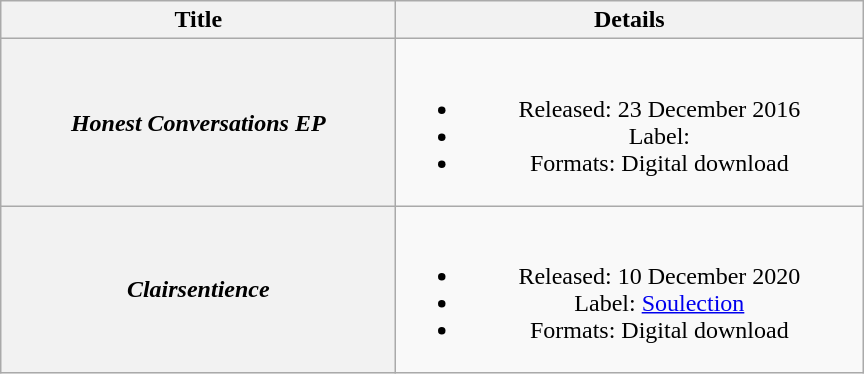<table class="wikitable plainrowheaders" style="text-align:center;">
<tr>
<th scope="col" style="width:16em;">Title</th>
<th scope="col" style="width:19em;">Details</th>
</tr>
<tr>
<th scope="row"><em>Honest Conversations EP</em></th>
<td><br><ul><li>Released: 23 December 2016</li><li>Label:</li><li>Formats: Digital download</li></ul></td>
</tr>
<tr>
<th scope="row"><em>Clairsentience</em></th>
<td><br><ul><li>Released: 10 December 2020</li><li>Label: <a href='#'>Soulection</a></li><li>Formats: Digital download</li></ul></td>
</tr>
</table>
